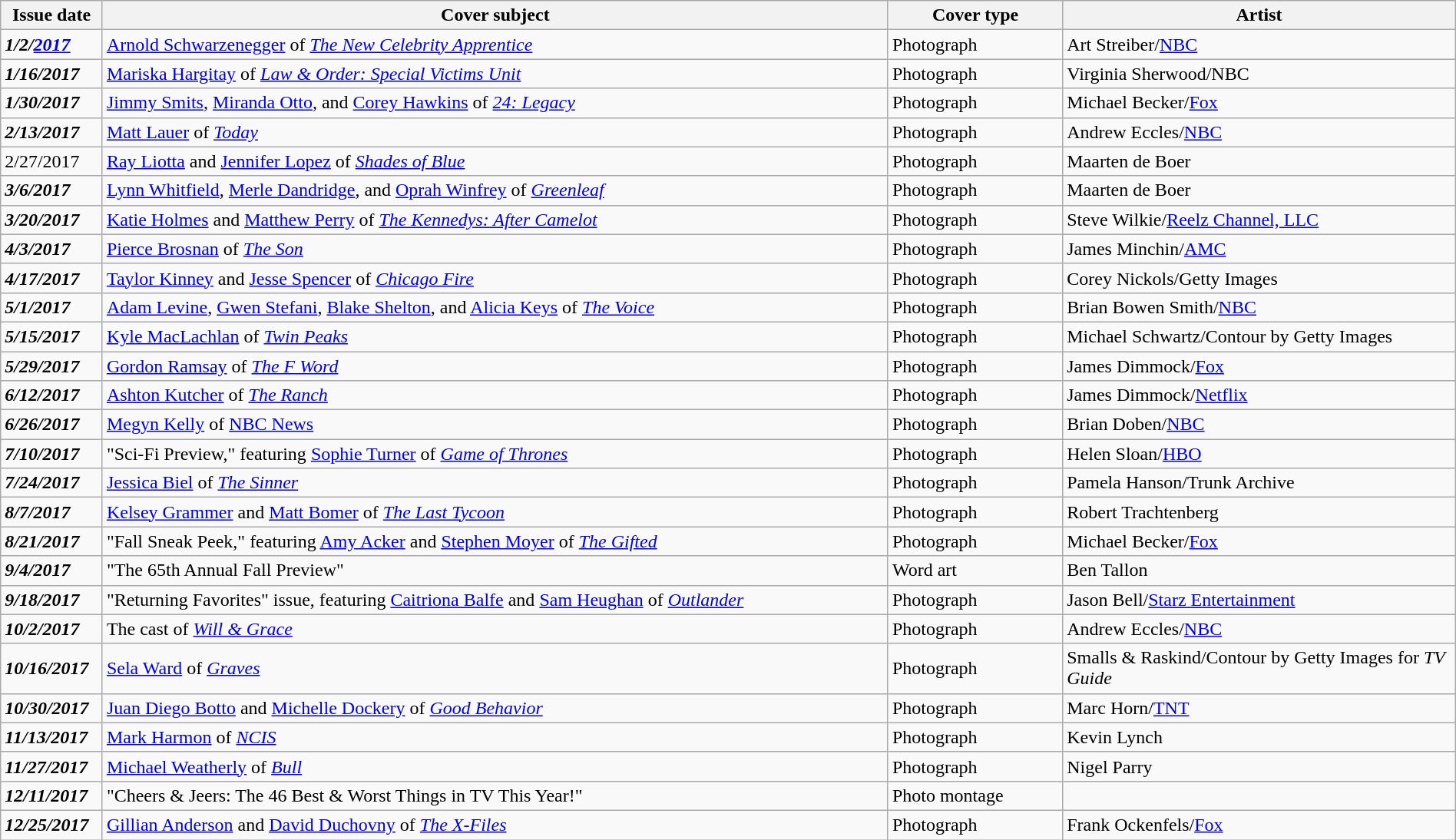<table class="wikitable sortable" width=100% style="font-size:100%;">
<tr>
<th width=7%>Issue date</th>
<th width=54%>Cover subject</th>
<th width=12%>Cover type</th>
<th width=27%>Artist</th>
</tr>
<tr>
<td><strong><em>1/2/<a href='#'>2017</a></em></strong></td>
<td><a href='#'>Arnold Schwarzenegger</a> of <em><a href='#'>The New Celebrity Apprentice</a></em></td>
<td>Photograph</td>
<td>Art Streiber/<a href='#'>NBC</a></td>
</tr>
<tr>
<td><strong><em>1/16/2017</em></strong></td>
<td><a href='#'>Mariska Hargitay</a> of <em><a href='#'>Law & Order: Special Victims Unit</a></em></td>
<td>Photograph</td>
<td>Virginia Sherwood/NBC</td>
</tr>
<tr>
<td><strong><em>1/30/2017</em></strong></td>
<td><a href='#'>Jimmy Smits</a>, <a href='#'>Miranda Otto</a>, and <a href='#'>Corey Hawkins</a> of <em><a href='#'>24: Legacy</a></em></td>
<td>Photograph</td>
<td>Michael Becker/<a href='#'>Fox</a></td>
</tr>
<tr>
<td><strong><em>2/13/2017</em></strong></td>
<td><a href='#'>Matt Lauer</a> of <em><a href='#'>Today</a></em></td>
<td>Photograph</td>
<td>Andrew Eccles/<a href='#'>NBC</a></td>
</tr>
<tr>
<td>2/27/2017</td>
<td><a href='#'>Ray Liotta</a> and <a href='#'>Jennifer Lopez</a> of <em><a href='#'>Shades of Blue</a></em></td>
<td>Photograph</td>
<td>Maarten de Boer</td>
</tr>
<tr>
<td><strong><em>3/6/2017</em></strong></td>
<td><a href='#'>Lynn Whitfield</a>, <a href='#'>Merle Dandridge</a>, and <a href='#'>Oprah Winfrey</a> of <em><a href='#'>Greenleaf</a></em></td>
<td>Photograph</td>
<td>Maarten de Boer</td>
</tr>
<tr>
<td><strong><em>3/20/2017</em></strong></td>
<td><a href='#'>Katie Holmes</a> and <a href='#'>Matthew Perry</a> of <em><a href='#'>The Kennedys: After Camelot</a></em></td>
<td>Photograph</td>
<td>Steve Wilkie/<a href='#'>Reelz Channel, LLC</a></td>
</tr>
<tr>
<td><strong><em>4/3/2017</em></strong></td>
<td><a href='#'>Pierce Brosnan</a> of <em><a href='#'>The Son</a></em></td>
<td>Photograph</td>
<td>James Minchin/<a href='#'>AMC</a></td>
</tr>
<tr>
<td><strong><em>4/17/2017</em></strong></td>
<td><a href='#'>Taylor Kinney</a> and <a href='#'>Jesse Spencer</a> of <em><a href='#'>Chicago Fire</a></em></td>
<td>Photograph</td>
<td>Corey Nickols/Getty Images</td>
</tr>
<tr>
<td><strong><em>5/1/2017</em></strong></td>
<td><a href='#'>Adam Levine</a>, <a href='#'>Gwen Stefani</a>, <a href='#'>Blake Shelton</a>, and <a href='#'>Alicia Keys</a> of <em><a href='#'>The Voice</a></em></td>
<td>Photograph</td>
<td>Brian Bowen Smith/<a href='#'>NBC</a></td>
</tr>
<tr>
<td><strong><em>5/15/2017</em></strong></td>
<td><a href='#'>Kyle MacLachlan</a> of <em><a href='#'>Twin Peaks</a></em></td>
<td>Photograph</td>
<td>Michael Schwartz/Contour by Getty Images</td>
</tr>
<tr>
<td><strong><em>5/29/2017</em></strong></td>
<td><a href='#'>Gordon Ramsay</a> of <em><a href='#'>The F Word</a></em></td>
<td>Photograph</td>
<td>James Dimmock/<a href='#'>Fox</a></td>
</tr>
<tr>
<td><strong><em>6/12/2017</em></strong></td>
<td><a href='#'>Ashton Kutcher</a> of <em><a href='#'>The Ranch</a></em></td>
<td>Photograph</td>
<td>James Dimmock/<a href='#'>Netflix</a></td>
</tr>
<tr>
<td><strong><em>6/26/2017</em></strong></td>
<td><a href='#'>Megyn Kelly</a> of <a href='#'>NBC News</a></td>
<td>Photograph</td>
<td>Brian Doben/<a href='#'>NBC</a></td>
</tr>
<tr>
<td><strong><em>7/10/2017</em></strong></td>
<td>"Sci-Fi Preview," featuring <a href='#'>Sophie Turner</a> of <em><a href='#'>Game of Thrones</a></em></td>
<td>Photograph</td>
<td>Helen Sloan/<a href='#'>HBO</a></td>
</tr>
<tr>
<td><strong><em>7/24/2017</em></strong></td>
<td><a href='#'>Jessica Biel</a> of <em><a href='#'>The Sinner</a></em></td>
<td>Photograph</td>
<td>Pamela Hanson/Trunk Archive</td>
</tr>
<tr>
<td><strong><em>8/7/2017</em></strong></td>
<td><a href='#'>Kelsey Grammer</a> and <a href='#'>Matt Bomer</a> of <em><a href='#'>The Last Tycoon</a></em></td>
<td>Photograph</td>
<td>Robert Trachtenberg</td>
</tr>
<tr>
<td><strong><em>8/21/2017</em></strong></td>
<td>"Fall Sneak Peek," featuring <a href='#'>Amy Acker</a> and <a href='#'>Stephen Moyer</a> of <em><a href='#'>The Gifted</a></em></td>
<td>Photograph</td>
<td>Michael Becker/<a href='#'>Fox</a></td>
</tr>
<tr>
<td><strong><em>9/4/2017</em></strong></td>
<td>"The 65th Annual Fall Preview"</td>
<td>Word art</td>
<td>Ben Tallon</td>
</tr>
<tr>
<td><strong><em>9/18/2017</em></strong></td>
<td>"Returning Favorites" issue, featuring <a href='#'>Caitriona Balfe</a> and <a href='#'>Sam Heughan</a> of <em><a href='#'>Outlander</a></em></td>
<td>Photograph</td>
<td>Jason Bell/<a href='#'>Starz Entertainment</a></td>
</tr>
<tr>
<td><strong><em>10/2/2017</em></strong></td>
<td>The cast of <em><a href='#'>Will & Grace</a></em></td>
<td>Photograph</td>
<td>Andrew Eccles/<a href='#'>NBC</a></td>
</tr>
<tr>
<td><strong><em>10/16/2017</em></strong></td>
<td><a href='#'>Sela Ward</a> of <em><a href='#'>Graves</a></em></td>
<td>Photograph</td>
<td>Smalls & Raskind/Contour by Getty Images for <em>TV Guide</em></td>
</tr>
<tr>
<td><strong><em>10/30/2017</em></strong></td>
<td><a href='#'>Juan Diego Botto</a> and <a href='#'>Michelle Dockery</a> of <em><a href='#'>Good Behavior</a></em></td>
<td>Photograph</td>
<td>Marc Horn/<a href='#'>TNT</a></td>
</tr>
<tr>
<td><strong><em>11/13/2017</em></strong></td>
<td><a href='#'>Mark Harmon</a> of <em><a href='#'>NCIS</a></em></td>
<td>Photograph</td>
<td>Kevin Lynch</td>
</tr>
<tr>
<td><strong><em>11/27/2017</em></strong></td>
<td><a href='#'>Michael Weatherly</a> of <em><a href='#'>Bull</a></em></td>
<td>Photograph</td>
<td>Nigel Parry</td>
</tr>
<tr>
<td><strong><em>12/11/2017</em></strong></td>
<td>"Cheers & Jeers: The 46 Best & Worst Things in TV This Year!"</td>
<td>Photo montage</td>
<td></td>
</tr>
<tr>
<td><strong><em>12/25/2017</em></strong></td>
<td><a href='#'>Gillian Anderson</a> and <a href='#'>David Duchovny</a> of <em><a href='#'>The X-Files</a></em></td>
<td>Photograph</td>
<td>Frank Ockenfels/<a href='#'>Fox</a></td>
</tr>
</table>
